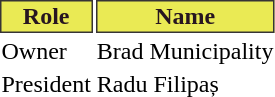<table class="toccolours">
<tr>
<th style="background:#EAEA54;color:#271520;border:1px solid #373435">Role</th>
<th style="background:#EAEA54;color:#271520;border:1px solid #373435">Name</th>
</tr>
<tr>
<td>Owner</td>
<td> Brad Municipality</td>
</tr>
<tr>
<td>President</td>
<td> Radu Filipaș</td>
</tr>
</table>
